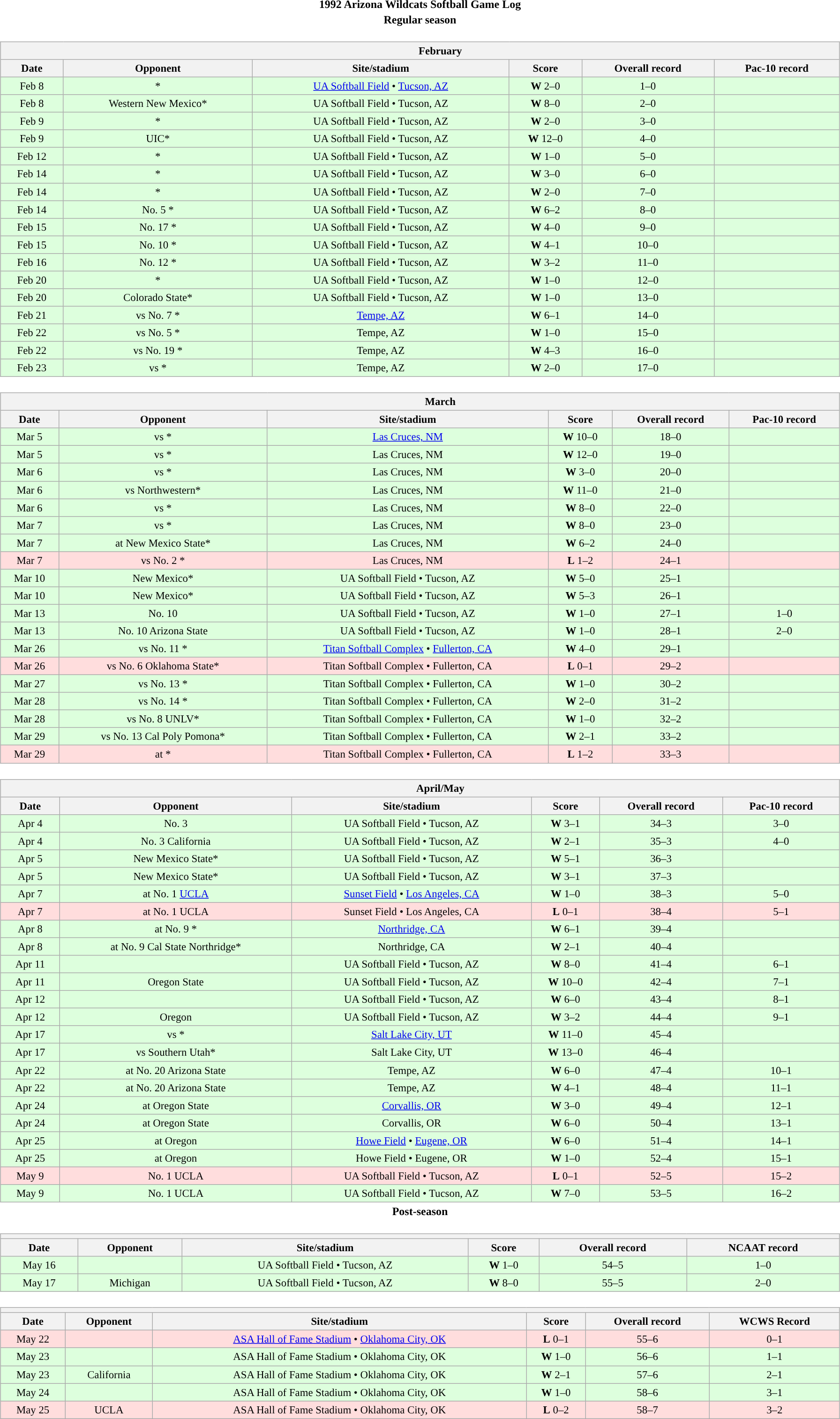<table class="toccolours" width=95% style="margin:1.5em auto; text-align:center;">
<tr>
<th colspan=2>1992 Arizona Wildcats Softball Game Log</th>
</tr>
<tr>
<th colspan=2>Regular season</th>
</tr>
<tr valign="top">
<td><br><table class="wikitable collapsible collapsed" style="margin:auto; font-size:95%; width:100%">
<tr>
<th colspan=10 style="padding-left:4em;">February</th>
</tr>
<tr>
<th>Date</th>
<th>Opponent</th>
<th>Site/stadium</th>
<th>Score</th>
<th>Overall record</th>
<th>Pac-10 record</th>
</tr>
<tr bgcolor=ddffdd>
<td>Feb 8</td>
<td>*</td>
<td><a href='#'>UA Softball Field</a> • <a href='#'>Tucson, AZ</a></td>
<td><strong>W</strong> 2–0</td>
<td>1–0</td>
<td></td>
</tr>
<tr bgcolor=ddffdd>
<td>Feb 8</td>
<td>Western New Mexico*</td>
<td>UA Softball Field • Tucson, AZ</td>
<td><strong>W</strong> 8–0</td>
<td>2–0</td>
<td></td>
</tr>
<tr bgcolor=ddffdd>
<td>Feb 9</td>
<td>*</td>
<td>UA Softball Field • Tucson, AZ</td>
<td><strong>W</strong> 2–0</td>
<td>3–0</td>
<td></td>
</tr>
<tr bgcolor=ddffdd>
<td>Feb 9</td>
<td>UIC*</td>
<td>UA Softball Field • Tucson, AZ</td>
<td><strong>W</strong> 12–0</td>
<td>4–0</td>
<td></td>
</tr>
<tr bgcolor=ddffdd>
<td>Feb 12</td>
<td>*</td>
<td>UA Softball Field • Tucson, AZ</td>
<td><strong>W</strong> 1–0</td>
<td>5–0</td>
<td></td>
</tr>
<tr bgcolor=ddffdd>
<td>Feb 14</td>
<td>*</td>
<td>UA Softball Field • Tucson, AZ</td>
<td><strong>W</strong> 3–0</td>
<td>6–0</td>
<td></td>
</tr>
<tr bgcolor=ddffdd>
<td>Feb 14</td>
<td>*</td>
<td>UA Softball Field • Tucson, AZ</td>
<td><strong>W</strong> 2–0</td>
<td>7–0</td>
<td></td>
</tr>
<tr bgcolor=ddffdd>
<td>Feb 14</td>
<td>No. 5 *</td>
<td>UA Softball Field • Tucson, AZ</td>
<td><strong>W</strong> 6–2</td>
<td>8–0</td>
<td></td>
</tr>
<tr bgcolor=ddffdd>
<td>Feb 15</td>
<td>No. 17 *</td>
<td>UA Softball Field • Tucson, AZ</td>
<td><strong>W</strong> 4–0</td>
<td>9–0</td>
<td></td>
</tr>
<tr bgcolor=ddffdd>
<td>Feb 15</td>
<td>No. 10 *</td>
<td>UA Softball Field • Tucson, AZ</td>
<td><strong>W</strong> 4–1</td>
<td>10–0</td>
<td></td>
</tr>
<tr bgcolor=ddffdd>
<td>Feb 16</td>
<td>No. 12 *</td>
<td>UA Softball Field • Tucson, AZ</td>
<td><strong>W</strong> 3–2</td>
<td>11–0</td>
<td></td>
</tr>
<tr bgcolor=ddffdd>
<td>Feb 20</td>
<td>*</td>
<td>UA Softball Field • Tucson, AZ</td>
<td><strong>W</strong> 1–0</td>
<td>12–0</td>
<td></td>
</tr>
<tr bgcolor=ddffdd>
<td>Feb 20</td>
<td>Colorado State*</td>
<td>UA Softball Field • Tucson, AZ</td>
<td><strong>W</strong> 1–0</td>
<td>13–0</td>
<td></td>
</tr>
<tr bgcolor=ddffdd>
<td>Feb 21</td>
<td>vs No. 7 *</td>
<td><a href='#'>Tempe, AZ</a></td>
<td><strong>W</strong> 6–1</td>
<td>14–0</td>
<td></td>
</tr>
<tr bgcolor=ddffdd>
<td>Feb 22</td>
<td>vs No. 5 *</td>
<td>Tempe, AZ</td>
<td><strong>W</strong> 1–0</td>
<td>15–0</td>
<td></td>
</tr>
<tr bgcolor=ddffdd>
<td>Feb 22</td>
<td>vs No. 19 *</td>
<td>Tempe, AZ</td>
<td><strong>W</strong> 4–3</td>
<td>16–0</td>
<td></td>
</tr>
<tr bgcolor=ddffdd>
<td>Feb 23</td>
<td>vs *</td>
<td>Tempe, AZ</td>
<td><strong>W</strong> 2–0</td>
<td>17–0</td>
<td></td>
</tr>
</table>
</td>
</tr>
<tr>
<td><br><table class="wikitable collapsible collapsed" style="margin:auto; font-size:95%; width:100%">
<tr>
<th colspan=10 style="padding-left:4em;">March</th>
</tr>
<tr>
<th>Date</th>
<th>Opponent</th>
<th>Site/stadium</th>
<th>Score</th>
<th>Overall record</th>
<th>Pac-10 record</th>
</tr>
<tr bgcolor=ddffdd>
<td>Mar 5</td>
<td>vs *</td>
<td><a href='#'>Las Cruces, NM</a></td>
<td><strong>W</strong> 10–0</td>
<td>18–0</td>
<td></td>
</tr>
<tr bgcolor=ddffdd>
<td>Mar 5</td>
<td>vs *</td>
<td>Las Cruces, NM</td>
<td><strong>W</strong> 12–0</td>
<td>19–0</td>
<td></td>
</tr>
<tr bgcolor=ddffdd>
<td>Mar 6</td>
<td>vs *</td>
<td>Las Cruces, NM</td>
<td><strong>W</strong> 3–0</td>
<td>20–0</td>
<td></td>
</tr>
<tr bgcolor=ddffdd>
<td>Mar 6</td>
<td>vs Northwestern*</td>
<td>Las Cruces, NM</td>
<td><strong>W</strong> 11–0</td>
<td>21–0</td>
<td></td>
</tr>
<tr bgcolor=ddffdd>
<td>Mar 6</td>
<td>vs *</td>
<td>Las Cruces, NM</td>
<td><strong>W</strong> 8–0</td>
<td>22–0</td>
<td></td>
</tr>
<tr bgcolor=ddffdd>
<td>Mar 7</td>
<td>vs *</td>
<td>Las Cruces, NM</td>
<td><strong>W</strong> 8–0</td>
<td>23–0</td>
<td></td>
</tr>
<tr bgcolor=ddffdd>
<td>Mar 7</td>
<td>at New Mexico State*</td>
<td>Las Cruces, NM</td>
<td><strong>W</strong> 6–2</td>
<td>24–0</td>
<td></td>
</tr>
<tr bgcolor=ffdddd>
<td>Mar 7</td>
<td>vs No. 2 *</td>
<td>Las Cruces, NM</td>
<td><strong>L</strong> 1–2</td>
<td>24–1</td>
<td></td>
</tr>
<tr bgcolor=ddffdd>
<td>Mar 10</td>
<td>New Mexico*</td>
<td>UA Softball Field • Tucson, AZ</td>
<td><strong>W</strong> 5–0</td>
<td>25–1</td>
<td></td>
</tr>
<tr bgcolor=ddffdd>
<td>Mar 10</td>
<td>New Mexico*</td>
<td>UA Softball Field • Tucson, AZ</td>
<td><strong>W</strong> 5–3</td>
<td>26–1</td>
<td></td>
</tr>
<tr bgcolor=ddffdd>
<td>Mar 13</td>
<td>No. 10 </td>
<td>UA Softball Field • Tucson, AZ</td>
<td><strong>W</strong> 1–0</td>
<td>27–1</td>
<td>1–0</td>
</tr>
<tr bgcolor=ddffdd>
<td>Mar 13</td>
<td>No. 10 Arizona State</td>
<td>UA Softball Field • Tucson, AZ</td>
<td><strong>W</strong> 1–0</td>
<td>28–1</td>
<td>2–0</td>
</tr>
<tr bgcolor=ddffdd>
<td>Mar 26</td>
<td>vs No. 11 *</td>
<td><a href='#'>Titan Softball Complex</a> • <a href='#'>Fullerton, CA</a></td>
<td><strong>W</strong> 4–0</td>
<td>29–1</td>
<td></td>
</tr>
<tr bgcolor=ffdddd>
<td>Mar 26</td>
<td>vs No. 6 Oklahoma State*</td>
<td>Titan Softball Complex • Fullerton, CA</td>
<td><strong>L</strong> 0–1</td>
<td>29–2</td>
<td></td>
</tr>
<tr bgcolor=ddffdd>
<td>Mar 27</td>
<td>vs No. 13 *</td>
<td>Titan Softball Complex • Fullerton, CA</td>
<td><strong>W</strong> 1–0</td>
<td>30–2</td>
<td></td>
</tr>
<tr bgcolor=ddffdd>
<td>Mar 28</td>
<td>vs No. 14 *</td>
<td>Titan Softball Complex • Fullerton, CA</td>
<td><strong>W</strong> 2–0</td>
<td>31–2</td>
<td></td>
</tr>
<tr bgcolor=ddffdd>
<td>Mar 28</td>
<td>vs No. 8 UNLV*</td>
<td>Titan Softball Complex • Fullerton, CA</td>
<td><strong>W</strong> 1–0</td>
<td>32–2</td>
<td></td>
</tr>
<tr bgcolor=ddffdd>
<td>Mar 29</td>
<td>vs No. 13 Cal Poly Pomona*</td>
<td>Titan Softball Complex • Fullerton, CA</td>
<td><strong>W</strong> 2–1</td>
<td>33–2</td>
<td></td>
</tr>
<tr bgcolor=ffdddd>
<td>Mar 29</td>
<td>at *</td>
<td>Titan Softball Complex • Fullerton, CA</td>
<td><strong>L</strong> 1–2</td>
<td>33–3</td>
<td></td>
</tr>
</table>
</td>
</tr>
<tr>
<td><br><table class="wikitable collapsible collapsed" style="margin:auto; font-size:95%; width:100%">
<tr>
<th colspan=10 style="padding-left:4em;">April/May</th>
</tr>
<tr>
<th>Date</th>
<th>Opponent</th>
<th>Site/stadium</th>
<th>Score</th>
<th>Overall record</th>
<th>Pac-10 record</th>
</tr>
<tr bgcolor=ddffdd>
<td>Apr 4</td>
<td>No. 3 </td>
<td>UA Softball Field • Tucson, AZ</td>
<td><strong>W</strong> 3–1</td>
<td>34–3</td>
<td>3–0</td>
</tr>
<tr bgcolor=ddffdd>
<td>Apr 4</td>
<td>No. 3 California</td>
<td>UA Softball Field • Tucson, AZ</td>
<td><strong>W</strong> 2–1</td>
<td>35–3</td>
<td>4–0</td>
</tr>
<tr bgcolor=ddffdd>
<td>Apr 5</td>
<td>New Mexico State*</td>
<td>UA Softball Field • Tucson, AZ</td>
<td><strong>W</strong> 5–1</td>
<td>36–3</td>
<td></td>
</tr>
<tr bgcolor=ddffdd>
<td>Apr 5</td>
<td>New Mexico State*</td>
<td>UA Softball Field • Tucson, AZ</td>
<td><strong>W</strong> 3–1</td>
<td>37–3</td>
<td></td>
</tr>
<tr bgcolor=ddffdd>
<td>Apr 7</td>
<td>at No. 1 <a href='#'>UCLA</a></td>
<td><a href='#'>Sunset Field</a> • <a href='#'>Los Angeles, CA</a></td>
<td><strong>W</strong> 1–0</td>
<td>38–3</td>
<td>5–0</td>
</tr>
<tr bgcolor=ffdddd>
<td>Apr 7</td>
<td>at No. 1 UCLA</td>
<td>Sunset Field • Los Angeles, CA</td>
<td><strong>L</strong> 0–1</td>
<td>38–4</td>
<td>5–1</td>
</tr>
<tr bgcolor=ddffdd>
<td>Apr 8</td>
<td>at No. 9 *</td>
<td><a href='#'>Northridge, CA</a></td>
<td><strong>W</strong> 6–1</td>
<td>39–4</td>
<td></td>
</tr>
<tr bgcolor=ddffdd>
<td>Apr 8</td>
<td>at No. 9 Cal State Northridge*</td>
<td>Northridge, CA</td>
<td><strong>W</strong> 2–1</td>
<td>40–4</td>
<td></td>
</tr>
<tr bgcolor=ddffdd>
<td>Apr 11</td>
<td></td>
<td>UA Softball Field • Tucson, AZ</td>
<td><strong>W</strong> 8–0</td>
<td>41–4</td>
<td>6–1</td>
</tr>
<tr bgcolor=ddffdd>
<td>Apr 11</td>
<td>Oregon State</td>
<td>UA Softball Field • Tucson, AZ</td>
<td><strong>W</strong> 10–0</td>
<td>42–4</td>
<td>7–1</td>
</tr>
<tr bgcolor=ddffdd>
<td>Apr 12</td>
<td></td>
<td>UA Softball Field • Tucson, AZ</td>
<td><strong>W</strong> 6–0</td>
<td>43–4</td>
<td>8–1</td>
</tr>
<tr bgcolor=ddffdd>
<td>Apr 12</td>
<td>Oregon</td>
<td>UA Softball Field • Tucson, AZ</td>
<td><strong>W</strong> 3–2</td>
<td>44–4</td>
<td>9–1</td>
</tr>
<tr bgcolor=ddffdd>
<td>Apr 17</td>
<td>vs *</td>
<td><a href='#'>Salt Lake City, UT</a></td>
<td><strong>W</strong> 11–0</td>
<td>45–4</td>
<td></td>
</tr>
<tr bgcolor=ddffdd>
<td>Apr 17</td>
<td>vs Southern Utah*</td>
<td>Salt Lake City, UT</td>
<td><strong>W</strong> 13–0</td>
<td>46–4</td>
<td></td>
</tr>
<tr bgcolor=ddffdd>
<td>Apr 22</td>
<td>at No. 20 Arizona State</td>
<td>Tempe, AZ</td>
<td><strong>W</strong> 6–0</td>
<td>47–4</td>
<td>10–1</td>
</tr>
<tr bgcolor=ddffdd>
<td>Apr 22</td>
<td>at No. 20 Arizona State</td>
<td>Tempe, AZ</td>
<td><strong>W</strong> 4–1</td>
<td>48–4</td>
<td>11–1</td>
</tr>
<tr bgcolor=ddffdd>
<td>Apr 24</td>
<td>at Oregon State</td>
<td><a href='#'>Corvallis, OR</a></td>
<td><strong>W</strong> 3–0</td>
<td>49–4</td>
<td>12–1</td>
</tr>
<tr bgcolor=ddffdd>
<td>Apr 24</td>
<td>at Oregon State</td>
<td>Corvallis, OR</td>
<td><strong>W</strong> 6–0</td>
<td>50–4</td>
<td>13–1</td>
</tr>
<tr bgcolor=ddffdd>
<td>Apr 25</td>
<td>at Oregon</td>
<td><a href='#'>Howe Field</a> • <a href='#'>Eugene, OR</a></td>
<td><strong>W</strong> 6–0</td>
<td>51–4</td>
<td>14–1</td>
</tr>
<tr bgcolor=ddffdd>
<td>Apr 25</td>
<td>at Oregon</td>
<td>Howe Field • Eugene, OR</td>
<td><strong>W</strong> 1–0</td>
<td>52–4</td>
<td>15–1</td>
</tr>
<tr bgcolor=ffdddd>
<td>May 9</td>
<td>No. 1 UCLA</td>
<td>UA Softball Field • Tucson, AZ</td>
<td><strong>L</strong> 0–1</td>
<td>52–5</td>
<td>15–2</td>
</tr>
<tr bgcolor=ddffdd>
<td>May 9</td>
<td>No. 1 UCLA</td>
<td>UA Softball Field • Tucson, AZ</td>
<td><strong>W</strong> 7–0</td>
<td>53–5</td>
<td>16–2</td>
</tr>
</table>
</td>
</tr>
<tr>
<th colspan=2>Post-season</th>
</tr>
<tr>
<td><br><table class="wikitable collapsible collapsed" style="margin:auto; font-size:95%; width:100%">
<tr>
<th colspan=10 style="padding-left:4em;"><a href='#'></a></th>
</tr>
<tr>
<th>Date</th>
<th>Opponent</th>
<th>Site/stadium</th>
<th>Score</th>
<th>Overall record</th>
<th>NCAAT record</th>
</tr>
<tr bgcolor=ddffdd>
<td>May 16</td>
<td></td>
<td>UA Softball Field • Tucson, AZ</td>
<td><strong>W</strong> 1–0</td>
<td>54–5</td>
<td>1–0</td>
</tr>
<tr bgcolor=ddffdd>
<td>May 17</td>
<td>Michigan</td>
<td>UA Softball Field • Tucson, AZ</td>
<td><strong>W</strong> 8–0</td>
<td>55–5</td>
<td>2–0</td>
</tr>
</table>
</td>
</tr>
<tr>
<td><br><table class="wikitable collapsible collapsed" style="margin:auto; font-size:95%; width:100%">
<tr>
<th colspan=10 style="padding-left:4em;"><a href='#'></a></th>
</tr>
<tr>
<th>Date</th>
<th>Opponent</th>
<th>Site/stadium</th>
<th>Score</th>
<th>Overall record</th>
<th>WCWS Record</th>
</tr>
<tr bgcolor=ffdddd>
<td>May 22</td>
<td></td>
<td><a href='#'>ASA Hall of Fame Stadium</a> • <a href='#'>Oklahoma City, OK</a></td>
<td><strong>L</strong> 0–1</td>
<td>55–6</td>
<td>0–1</td>
</tr>
<tr bgcolor=ddffdd>
<td>May 23</td>
<td></td>
<td>ASA Hall of Fame Stadium • Oklahoma City, OK</td>
<td><strong>W</strong> 1–0</td>
<td>56–6</td>
<td>1–1</td>
</tr>
<tr bgcolor=ddffdd>
<td>May 23</td>
<td>California</td>
<td>ASA Hall of Fame Stadium • Oklahoma City, OK</td>
<td><strong>W</strong> 2–1</td>
<td>57–6</td>
<td>2–1</td>
</tr>
<tr bgcolor=ddffdd>
<td>May 24</td>
<td></td>
<td>ASA Hall of Fame Stadium • Oklahoma City, OK</td>
<td><strong>W</strong> 1–0</td>
<td>58–6</td>
<td>3–1</td>
</tr>
<tr bgcolor=ffdddd>
<td>May 25</td>
<td>UCLA</td>
<td>ASA Hall of Fame Stadium • Oklahoma City, OK</td>
<td><strong>L</strong> 0–2</td>
<td>58–7</td>
<td>3–2</td>
</tr>
</table>
</td>
</tr>
</table>
